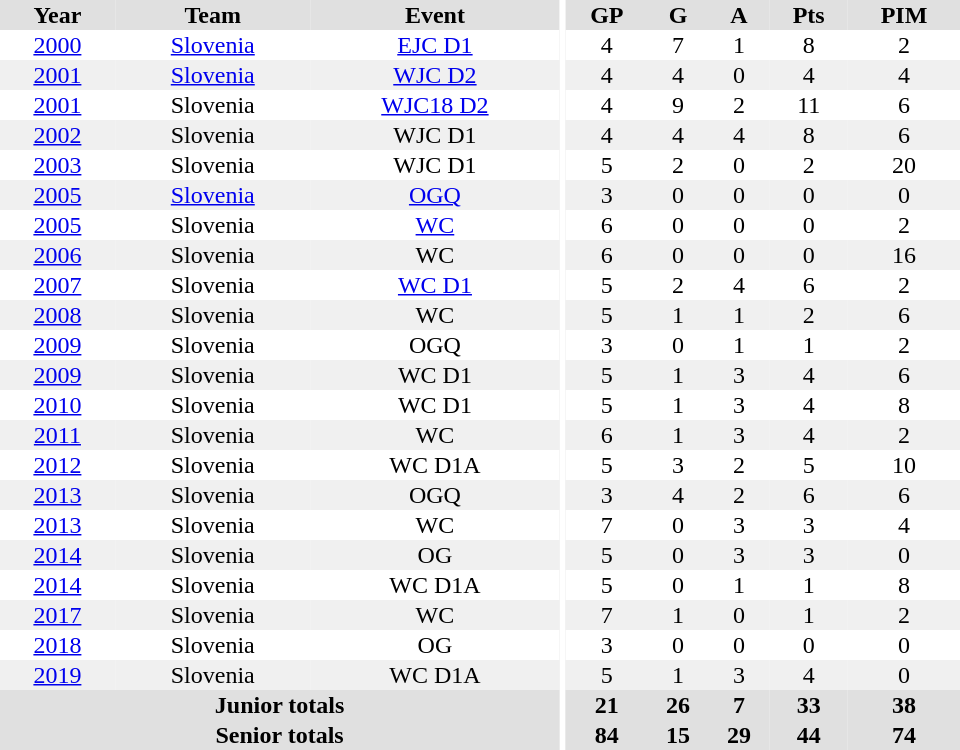<table border="0" cellpadding="1" cellspacing="0" ID="Table3" style="text-align:center; width:40em">
<tr ALIGN="center" bgcolor="#e0e0e0">
<th>Year</th>
<th>Team</th>
<th>Event</th>
<th rowspan="102" bgcolor="#ffffff"></th>
<th>GP</th>
<th>G</th>
<th>A</th>
<th>Pts</th>
<th>PIM</th>
</tr>
<tr>
<td><a href='#'>2000</a></td>
<td><a href='#'>Slovenia</a></td>
<td><a href='#'>EJC D1</a></td>
<td>4</td>
<td>7</td>
<td>1</td>
<td>8</td>
<td>2</td>
</tr>
<tr bgcolor="#f0f0f0">
<td><a href='#'>2001</a></td>
<td><a href='#'>Slovenia</a></td>
<td><a href='#'>WJC D2</a></td>
<td>4</td>
<td>4</td>
<td>0</td>
<td>4</td>
<td>4</td>
</tr>
<tr>
<td><a href='#'>2001</a></td>
<td>Slovenia</td>
<td><a href='#'>WJC18 D2</a></td>
<td>4</td>
<td>9</td>
<td>2</td>
<td>11</td>
<td>6</td>
</tr>
<tr bgcolor="#f0f0f0">
<td><a href='#'>2002</a></td>
<td>Slovenia</td>
<td>WJC D1</td>
<td>4</td>
<td>4</td>
<td>4</td>
<td>8</td>
<td>6</td>
</tr>
<tr>
<td><a href='#'>2003</a></td>
<td>Slovenia</td>
<td>WJC D1</td>
<td>5</td>
<td>2</td>
<td>0</td>
<td>2</td>
<td>20</td>
</tr>
<tr bgcolor="#f0f0f0">
<td><a href='#'>2005</a></td>
<td><a href='#'>Slovenia</a></td>
<td><a href='#'>OGQ</a></td>
<td>3</td>
<td>0</td>
<td>0</td>
<td>0</td>
<td>0</td>
</tr>
<tr>
<td><a href='#'>2005</a></td>
<td>Slovenia</td>
<td><a href='#'>WC</a></td>
<td>6</td>
<td>0</td>
<td>0</td>
<td>0</td>
<td>2</td>
</tr>
<tr bgcolor="#f0f0f0">
<td><a href='#'>2006</a></td>
<td>Slovenia</td>
<td>WC</td>
<td>6</td>
<td>0</td>
<td>0</td>
<td>0</td>
<td>16</td>
</tr>
<tr>
<td><a href='#'>2007</a></td>
<td>Slovenia</td>
<td><a href='#'>WC D1</a></td>
<td>5</td>
<td>2</td>
<td>4</td>
<td>6</td>
<td>2</td>
</tr>
<tr bgcolor="#f0f0f0">
<td><a href='#'>2008</a></td>
<td>Slovenia</td>
<td>WC</td>
<td>5</td>
<td>1</td>
<td>1</td>
<td>2</td>
<td>6</td>
</tr>
<tr>
<td><a href='#'>2009</a></td>
<td>Slovenia</td>
<td>OGQ</td>
<td>3</td>
<td>0</td>
<td>1</td>
<td>1</td>
<td>2</td>
</tr>
<tr bgcolor="#f0f0f0">
<td><a href='#'>2009</a></td>
<td>Slovenia</td>
<td>WC D1</td>
<td>5</td>
<td>1</td>
<td>3</td>
<td>4</td>
<td>6</td>
</tr>
<tr>
<td><a href='#'>2010</a></td>
<td>Slovenia</td>
<td>WC D1</td>
<td>5</td>
<td>1</td>
<td>3</td>
<td>4</td>
<td>8</td>
</tr>
<tr bgcolor="#f0f0f0">
<td><a href='#'>2011</a></td>
<td>Slovenia</td>
<td>WC</td>
<td>6</td>
<td>1</td>
<td>3</td>
<td>4</td>
<td>2</td>
</tr>
<tr>
<td><a href='#'>2012</a></td>
<td>Slovenia</td>
<td>WC D1A</td>
<td>5</td>
<td>3</td>
<td>2</td>
<td>5</td>
<td>10</td>
</tr>
<tr bgcolor="#f0f0f0">
<td><a href='#'>2013</a></td>
<td>Slovenia</td>
<td>OGQ</td>
<td>3</td>
<td>4</td>
<td>2</td>
<td>6</td>
<td>6</td>
</tr>
<tr>
<td><a href='#'>2013</a></td>
<td>Slovenia</td>
<td>WC</td>
<td>7</td>
<td>0</td>
<td>3</td>
<td>3</td>
<td>4</td>
</tr>
<tr bgcolor="#f0f0f0">
<td><a href='#'>2014</a></td>
<td>Slovenia</td>
<td>OG</td>
<td>5</td>
<td>0</td>
<td>3</td>
<td>3</td>
<td>0</td>
</tr>
<tr>
<td><a href='#'>2014</a></td>
<td>Slovenia</td>
<td>WC D1A</td>
<td>5</td>
<td>0</td>
<td>1</td>
<td>1</td>
<td>8</td>
</tr>
<tr bgcolor="#f0f0f0">
<td><a href='#'>2017</a></td>
<td>Slovenia</td>
<td>WC</td>
<td>7</td>
<td>1</td>
<td>0</td>
<td>1</td>
<td>2</td>
</tr>
<tr>
<td><a href='#'>2018</a></td>
<td>Slovenia</td>
<td>OG</td>
<td>3</td>
<td>0</td>
<td>0</td>
<td>0</td>
<td>0</td>
</tr>
<tr bgcolor="#f0f0f0">
<td><a href='#'>2019</a></td>
<td>Slovenia</td>
<td>WC D1A</td>
<td>5</td>
<td>1</td>
<td>3</td>
<td>4</td>
<td>0</td>
</tr>
<tr bgcolor="#e0e0e0">
<th colspan=3>Junior totals</th>
<th>21</th>
<th>26</th>
<th>7</th>
<th>33</th>
<th>38</th>
</tr>
<tr bgcolor="#e0e0e0">
<th colspan=3>Senior totals</th>
<th>84</th>
<th>15</th>
<th>29</th>
<th>44</th>
<th>74</th>
</tr>
</table>
